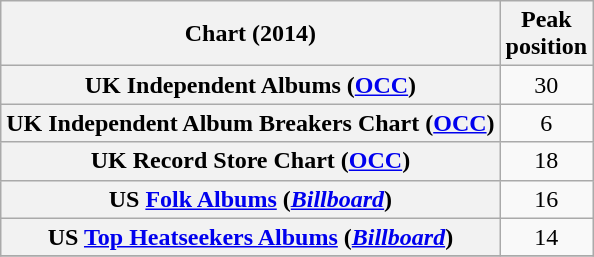<table class="wikitable sortable plainrowheaders" style="text-align:center">
<tr>
<th scope="col">Chart (2014)</th>
<th scope="col">Peak<br> position</th>
</tr>
<tr>
<th scope="row">UK Independent Albums (<a href='#'>OCC</a>)</th>
<td>30</td>
</tr>
<tr>
<th scope="row">UK Independent Album Breakers Chart (<a href='#'>OCC</a>)</th>
<td>6</td>
</tr>
<tr>
<th scope="row">UK Record Store Chart (<a href='#'>OCC</a>)</th>
<td>18</td>
</tr>
<tr>
<th scope="row">US <a href='#'>Folk Albums</a> (<em><a href='#'>Billboard</a></em>)</th>
<td>16</td>
</tr>
<tr>
<th scope="row">US <a href='#'>Top Heatseekers Albums</a> (<em><a href='#'>Billboard</a></em>)</th>
<td>14</td>
</tr>
<tr>
</tr>
</table>
